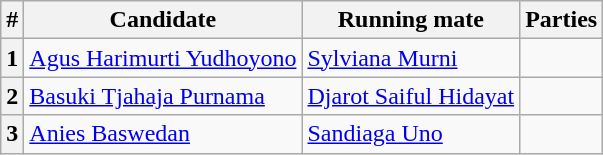<table class="wikitable">
<tr>
<th>#</th>
<th>Candidate</th>
<th>Running mate</th>
<th>Parties</th>
</tr>
<tr>
<th>1</th>
<td><a href='#'>Agus Harimurti Yudhoyono</a></td>
<td><a href='#'>Sylviana Murni</a></td>
<td></td>
</tr>
<tr>
<th>2</th>
<td><a href='#'>Basuki Tjahaja Purnama</a></td>
<td><a href='#'>Djarot Saiful Hidayat</a></td>
<td></td>
</tr>
<tr>
<th>3</th>
<td><a href='#'>Anies Baswedan</a></td>
<td><a href='#'>Sandiaga Uno</a></td>
<td></td>
</tr>
</table>
